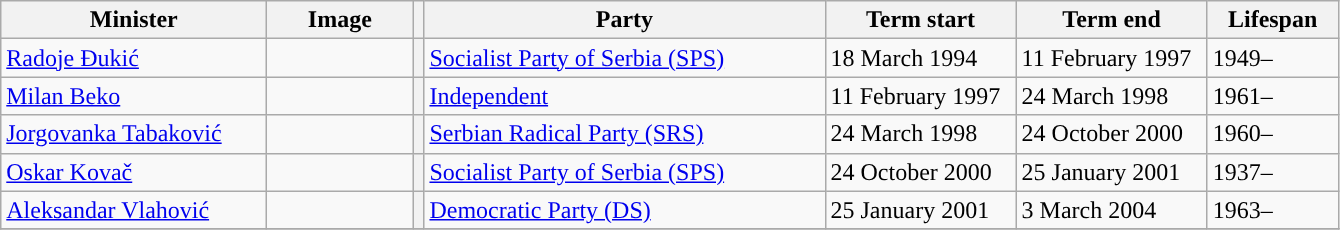<table class="wikitable" style="text-align: left;">
<tr>
<th width="170">Minister</th>
<th width="90">Image</th>
<th></th>
<th width="260">Party</th>
<th width="120">Term start</th>
<th width="120">Term end</th>
<th width="80">Lifespan</th>
</tr>
<tr>
<td><a href='#'>Radoje Đukić</a></td>
<td></td>
<th style="background:"></th>
<td><a href='#'>Socialist Party of Serbia (SPS)</a></td>
<td>18 March 1994</td>
<td>11 February 1997</td>
<td>1949–</td>
</tr>
<tr>
<td><a href='#'>Milan Beko</a></td>
<td></td>
<th style="background:"></th>
<td><a href='#'>Independent</a></td>
<td>11 February 1997</td>
<td>24 March 1998</td>
<td>1961–</td>
</tr>
<tr>
<td><a href='#'>Jorgovanka Tabaković</a></td>
<td></td>
<th style="background:"></th>
<td><a href='#'>Serbian Radical Party (SRS)</a></td>
<td>24 March 1998</td>
<td>24 October 2000</td>
<td>1960–</td>
</tr>
<tr>
<td><a href='#'>Oskar Kovač</a></td>
<td></td>
<th style="background:"></th>
<td><a href='#'>Socialist Party of Serbia (SPS)</a></td>
<td>24 October 2000</td>
<td>25 January 2001</td>
<td>1937–</td>
</tr>
<tr>
<td><a href='#'>Aleksandar Vlahović</a></td>
<td></td>
<th style="background:"></th>
<td><a href='#'>Democratic Party (DS)</a></td>
<td>25 January 2001</td>
<td>3 March 2004</td>
<td>1963–</td>
</tr>
<tr>
</tr>
</table>
